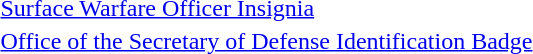<table>
<tr>
<td></td>
<td><a href='#'>Surface Warfare Officer Insignia</a></td>
</tr>
<tr>
<td></td>
<td><a href='#'>Office of the Secretary of Defense Identification Badge</a></td>
</tr>
</table>
